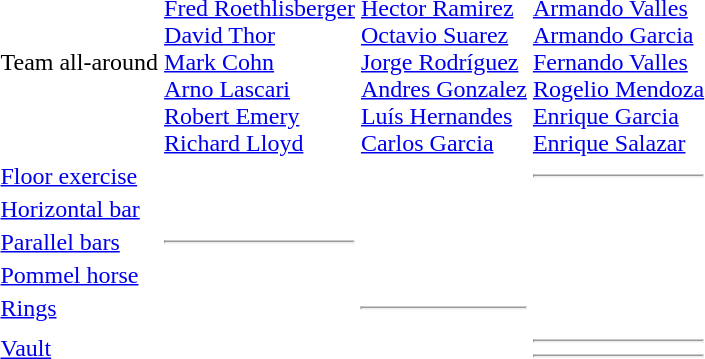<table>
<tr>
<td><br></td>
<td></td>
<td></td>
<td></td>
</tr>
<tr>
<td>Team all-around<br></td>
<td><br><a href='#'>Fred Roethlisberger</a><br><a href='#'>David Thor</a><br><a href='#'>Mark Cohn</a><br><a href='#'>Arno Lascari</a><br><a href='#'>Robert Emery</a><br><a href='#'>Richard Lloyd</a></td>
<td><br><a href='#'>Hector Ramirez</a><br><a href='#'>Octavio Suarez</a><br><a href='#'>Jorge Rodríguez</a><br><a href='#'>Andres Gonzalez</a><br><a href='#'>Luís Hernandes</a><br><a href='#'>Carlos Garcia</a></td>
<td><br><a href='#'>Armando Valles</a><br><a href='#'>Armando Garcia</a><br><a href='#'>Fernando Valles</a><br><a href='#'>Rogelio Mendoza</a><br><a href='#'>Enrique Garcia</a><br><a href='#'>Enrique Salazar</a></td>
</tr>
<tr>
<td><a href='#'>Floor exercise</a><br></td>
<td></td>
<td></td>
<td><hr></td>
</tr>
<tr>
<td><a href='#'>Horizontal bar</a><br></td>
<td></td>
<td></td>
<td></td>
</tr>
<tr>
<td><a href='#'>Parallel bars</a><br></td>
<td><hr></td>
<td></td>
<td></td>
</tr>
<tr>
<td><a href='#'>Pommel horse</a><br></td>
<td></td>
<td></td>
<td></td>
</tr>
<tr>
<td><a href='#'>Rings</a><br></td>
<td></td>
<td><hr></td>
<td></td>
</tr>
<tr>
<td><a href='#'>Vault</a><br></td>
<td></td>
<td></td>
<td><hr><hr></td>
</tr>
</table>
